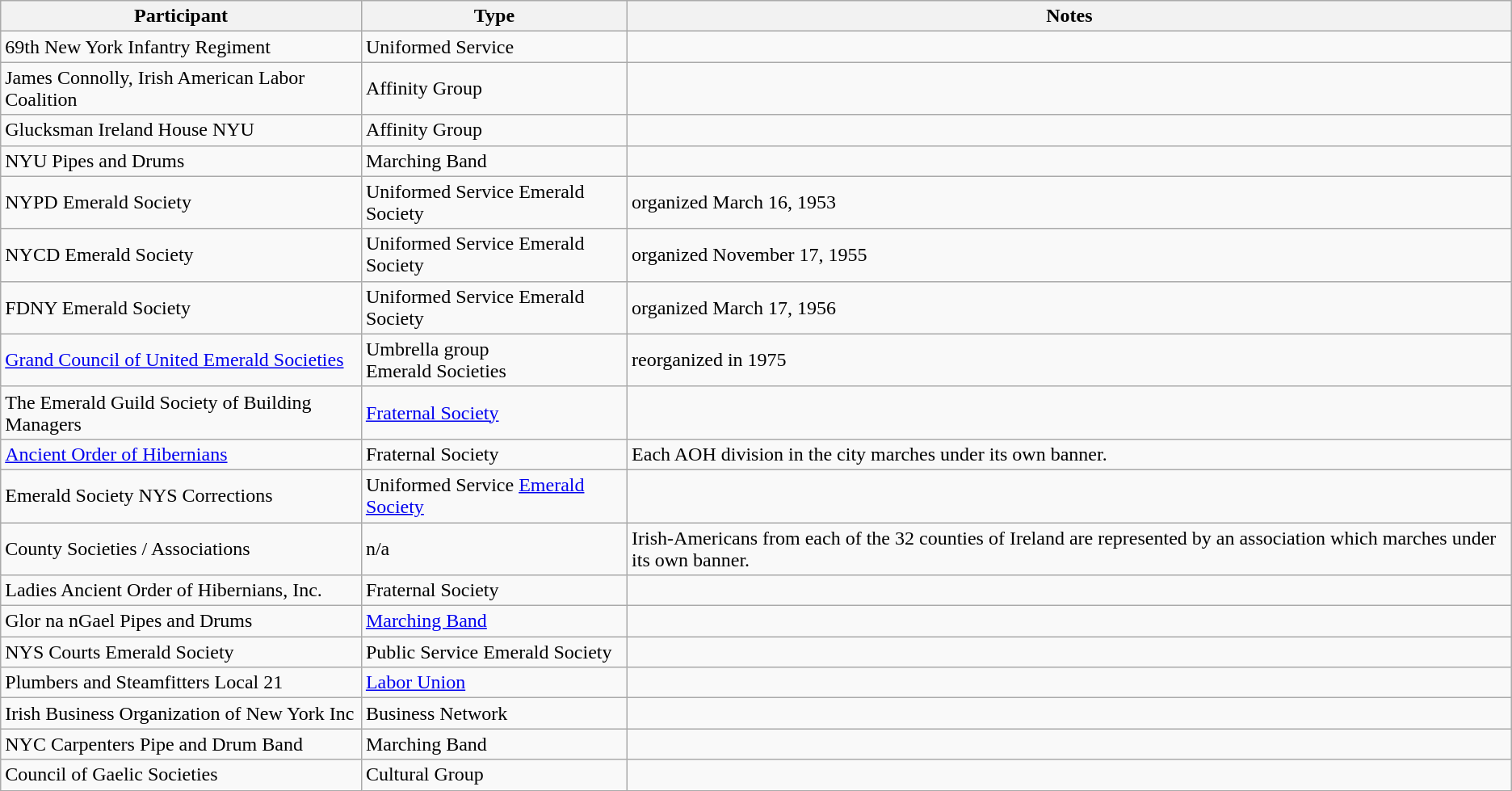<table class="wikitable sortable">
<tr>
<th>Participant</th>
<th>Type</th>
<th>Notes</th>
</tr>
<tr>
<td>69th New York Infantry Regiment</td>
<td>Uniformed Service</td>
<td></td>
</tr>
<tr>
<td>James Connolly, Irish American Labor Coalition</td>
<td>Affinity Group</td>
<td></td>
</tr>
<tr>
<td>Glucksman Ireland House NYU</td>
<td>Affinity Group</td>
<td></td>
</tr>
<tr>
<td>NYU Pipes and Drums</td>
<td>Marching Band</td>
<td></td>
</tr>
<tr>
<td>NYPD Emerald Society</td>
<td>Uniformed Service Emerald Society</td>
<td>organized March 16, 1953</td>
</tr>
<tr>
<td>NYCD Emerald Society</td>
<td>Uniformed Service Emerald Society</td>
<td>organized November 17, 1955</td>
</tr>
<tr>
<td>FDNY Emerald Society</td>
<td>Uniformed Service Emerald Society</td>
<td>organized March 17, 1956</td>
</tr>
<tr>
<td><a href='#'>Grand Council of United Emerald Societies</a></td>
<td>Umbrella group<br>Emerald Societies</td>
<td>reorganized in 1975</td>
</tr>
<tr>
<td>The Emerald Guild Society of Building Managers</td>
<td><a href='#'>Fraternal Society</a></td>
<td></td>
</tr>
<tr>
<td><a href='#'>Ancient Order of Hibernians</a></td>
<td>Fraternal Society</td>
<td>Each AOH division in the city marches under its own banner.</td>
</tr>
<tr>
<td>Emerald Society NYS Corrections</td>
<td>Uniformed Service <a href='#'>Emerald Society</a></td>
<td></td>
</tr>
<tr>
<td>County Societies / Associations</td>
<td>n/a</td>
<td>Irish-Americans from each of the 32 counties of Ireland are represented by an association which marches under its own banner.</td>
</tr>
<tr>
<td>Ladies Ancient Order of Hibernians, Inc.</td>
<td>Fraternal Society</td>
<td></td>
</tr>
<tr>
<td>Glor na nGael Pipes and Drums</td>
<td><a href='#'>Marching Band</a></td>
<td></td>
</tr>
<tr>
<td>NYS Courts Emerald Society</td>
<td>Public Service Emerald Society</td>
<td></td>
</tr>
<tr>
<td>Plumbers and Steamfitters Local 21</td>
<td><a href='#'>Labor Union</a></td>
<td></td>
</tr>
<tr>
<td>Irish Business Organization of New York Inc</td>
<td>Business Network</td>
<td></td>
</tr>
<tr>
<td>NYC Carpenters Pipe and Drum Band</td>
<td>Marching Band</td>
<td></td>
</tr>
<tr>
<td>Council of Gaelic Societies</td>
<td>Cultural Group</td>
<td></td>
</tr>
</table>
